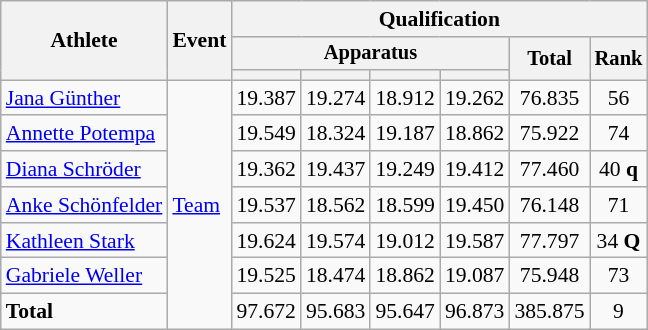<table class="wikitable" style="font-size:90%">
<tr>
<th rowspan=3>Athlete</th>
<th rowspan=3>Event</th>
<th colspan=6>Qualification</th>
</tr>
<tr style="font-size:95%">
<th colspan=4>Apparatus</th>
<th rowspan=2>Total</th>
<th rowspan=2>Rank</th>
</tr>
<tr style="font-size:95%">
<th></th>
<th></th>
<th></th>
<th></th>
</tr>
<tr align=center>
<td align=left><a href='#'>Jana Günther</a></td>
<td align=left rowspan=7><a href='#'>Team</a></td>
<td>19.387</td>
<td>19.274</td>
<td>18.912</td>
<td>19.262</td>
<td>76.835</td>
<td>56</td>
</tr>
<tr align=center>
<td align=left><a href='#'>Annette Potempa</a></td>
<td>19.549</td>
<td>18.324</td>
<td>19.187</td>
<td>18.862</td>
<td>75.922</td>
<td>74</td>
</tr>
<tr align=center>
<td align=left><a href='#'>Diana Schröder</a></td>
<td>19.362</td>
<td>19.437</td>
<td>19.249</td>
<td>19.412</td>
<td>77.460</td>
<td>40 <strong>q</strong></td>
</tr>
<tr align=center>
<td align=left><a href='#'>Anke Schönfelder</a></td>
<td>19.537</td>
<td>18.562</td>
<td>18.599</td>
<td>19.450</td>
<td>76.148</td>
<td>71</td>
</tr>
<tr align=center>
<td align=left><a href='#'>Kathleen Stark</a></td>
<td>19.624</td>
<td>19.574</td>
<td>19.012</td>
<td>19.587</td>
<td>77.797</td>
<td>34 <strong>Q</strong></td>
</tr>
<tr align=center>
<td align=left><a href='#'>Gabriele Weller</a></td>
<td>19.525</td>
<td>18.474</td>
<td>18.862</td>
<td>19.087</td>
<td>75.948</td>
<td>73</td>
</tr>
<tr align=center>
<td align=left><strong>Total</strong></td>
<td>97.672</td>
<td>95.683</td>
<td>95.647</td>
<td>96.873</td>
<td>385.875</td>
<td>9</td>
</tr>
</table>
